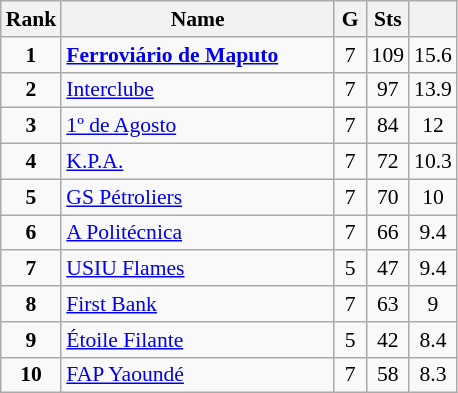<table class="wikitable" style="text-align:center; font-size:90%;">
<tr>
<th width=10px>Rank</th>
<th width=175px>Name</th>
<th width=15px>G</th>
<th width=10px>Sts</th>
<th width=10px></th>
</tr>
<tr>
<td><strong>1</strong></td>
<td align=left> <strong><a href='#'>Ferroviário de Maputo</a></strong></td>
<td>7</td>
<td>109</td>
<td>15.6</td>
</tr>
<tr>
<td><strong>2</strong></td>
<td align=left> <a href='#'>Interclube</a></td>
<td>7</td>
<td>97</td>
<td>13.9</td>
</tr>
<tr>
<td><strong>3</strong></td>
<td align=left> <a href='#'>1º de Agosto</a></td>
<td>7</td>
<td>84</td>
<td>12</td>
</tr>
<tr>
<td><strong>4</strong></td>
<td align=left> <a href='#'>K.P.A.</a></td>
<td>7</td>
<td>72</td>
<td>10.3</td>
</tr>
<tr>
<td><strong>5</strong></td>
<td align=left> <a href='#'>GS Pétroliers</a></td>
<td>7</td>
<td>70</td>
<td>10</td>
</tr>
<tr>
<td><strong>6</strong></td>
<td align=left> <a href='#'>A Politécnica</a></td>
<td>7</td>
<td>66</td>
<td>9.4</td>
</tr>
<tr>
<td><strong>7</strong></td>
<td align=left> <a href='#'>USIU Flames</a></td>
<td>5</td>
<td>47</td>
<td>9.4</td>
</tr>
<tr>
<td><strong>8</strong></td>
<td align=left> <a href='#'>First Bank</a></td>
<td>7</td>
<td>63</td>
<td>9</td>
</tr>
<tr>
<td><strong>9</strong></td>
<td align=left> <a href='#'>Étoile Filante</a></td>
<td>5</td>
<td>42</td>
<td>8.4</td>
</tr>
<tr>
<td><strong>10</strong></td>
<td align=left> <a href='#'>FAP Yaoundé</a></td>
<td>7</td>
<td>58</td>
<td>8.3</td>
</tr>
</table>
